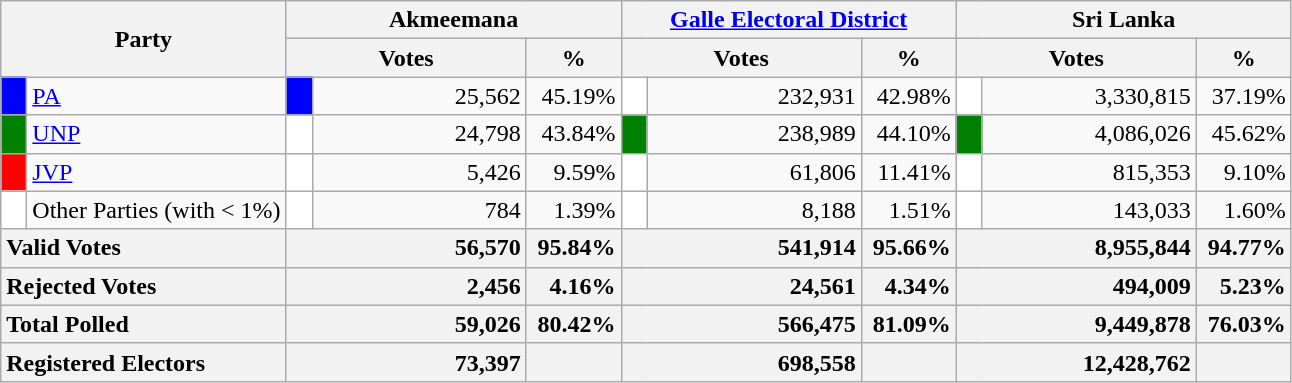<table class="wikitable">
<tr>
<th colspan="2" width="144px"rowspan="2">Party</th>
<th colspan="3" width="216px">Akmeemana</th>
<th colspan="3" width="216px"><a href='#'>Galle Electoral District</a></th>
<th colspan="3" width="216px">Sri Lanka</th>
</tr>
<tr>
<th colspan="2" width="144px">Votes</th>
<th>%</th>
<th colspan="2" width="144px">Votes</th>
<th>%</th>
<th colspan="2" width="144px">Votes</th>
<th>%</th>
</tr>
<tr>
<td style="background-color:blue;" width="10px"></td>
<td style="text-align:left;"><a href='#'>PA</a></td>
<td style="background-color:blue;" width="10px"></td>
<td style="text-align:right;">25,562</td>
<td style="text-align:right;">45.19%</td>
<td style="background-color:white;" width="10px"></td>
<td style="text-align:right;">232,931</td>
<td style="text-align:right;">42.98%</td>
<td style="background-color:white;" width="10px"></td>
<td style="text-align:right;">3,330,815</td>
<td style="text-align:right;">37.19%</td>
</tr>
<tr>
<td style="background-color:green;" width="10px"></td>
<td style="text-align:left;"><a href='#'>UNP</a></td>
<td style="background-color:white;" width="10px"></td>
<td style="text-align:right;">24,798</td>
<td style="text-align:right;">43.84%</td>
<td style="background-color:green;" width="10px"></td>
<td style="text-align:right;">238,989</td>
<td style="text-align:right;">44.10%</td>
<td style="background-color:green;" width="10px"></td>
<td style="text-align:right;">4,086,026</td>
<td style="text-align:right;">45.62%</td>
</tr>
<tr>
<td style="background-color:red;" width="10px"></td>
<td style="text-align:left;"><a href='#'>JVP</a></td>
<td style="background-color:white;" width="10px"></td>
<td style="text-align:right;">5,426</td>
<td style="text-align:right;">9.59%</td>
<td style="background-color:white;" width="10px"></td>
<td style="text-align:right;">61,806</td>
<td style="text-align:right;">11.41%</td>
<td style="background-color:white;" width="10px"></td>
<td style="text-align:right;">815,353</td>
<td style="text-align:right;">9.10%</td>
</tr>
<tr>
<td style="background-color:white;" width="10px"></td>
<td style="text-align:left;">Other Parties (with < 1%)</td>
<td style="background-color:white;" width="10px"></td>
<td style="text-align:right;">784</td>
<td style="text-align:right;">1.39%</td>
<td style="background-color:white;" width="10px"></td>
<td style="text-align:right;">8,188</td>
<td style="text-align:right;">1.51%</td>
<td style="background-color:white;" width="10px"></td>
<td style="text-align:right;">143,033</td>
<td style="text-align:right;">1.60%</td>
</tr>
<tr>
<th colspan="2" width="144px"style="text-align:left;">Valid Votes</th>
<th style="text-align:right;"colspan="2" width="144px">56,570</th>
<th style="text-align:right;">95.84%</th>
<th style="text-align:right;"colspan="2" width="144px">541,914</th>
<th style="text-align:right;">95.66%</th>
<th style="text-align:right;"colspan="2" width="144px">8,955,844</th>
<th style="text-align:right;">94.77%</th>
</tr>
<tr>
<th colspan="2" width="144px"style="text-align:left;">Rejected Votes</th>
<th style="text-align:right;"colspan="2" width="144px">2,456</th>
<th style="text-align:right;">4.16%</th>
<th style="text-align:right;"colspan="2" width="144px">24,561</th>
<th style="text-align:right;">4.34%</th>
<th style="text-align:right;"colspan="2" width="144px">494,009</th>
<th style="text-align:right;">5.23%</th>
</tr>
<tr>
<th colspan="2" width="144px"style="text-align:left;">Total Polled</th>
<th style="text-align:right;"colspan="2" width="144px">59,026</th>
<th style="text-align:right;">80.42%</th>
<th style="text-align:right;"colspan="2" width="144px">566,475</th>
<th style="text-align:right;">81.09%</th>
<th style="text-align:right;"colspan="2" width="144px">9,449,878</th>
<th style="text-align:right;">76.03%</th>
</tr>
<tr>
<th colspan="2" width="144px"style="text-align:left;">Registered Electors</th>
<th style="text-align:right;"colspan="2" width="144px">73,397</th>
<th></th>
<th style="text-align:right;"colspan="2" width="144px">698,558</th>
<th></th>
<th style="text-align:right;"colspan="2" width="144px">12,428,762</th>
<th></th>
</tr>
</table>
